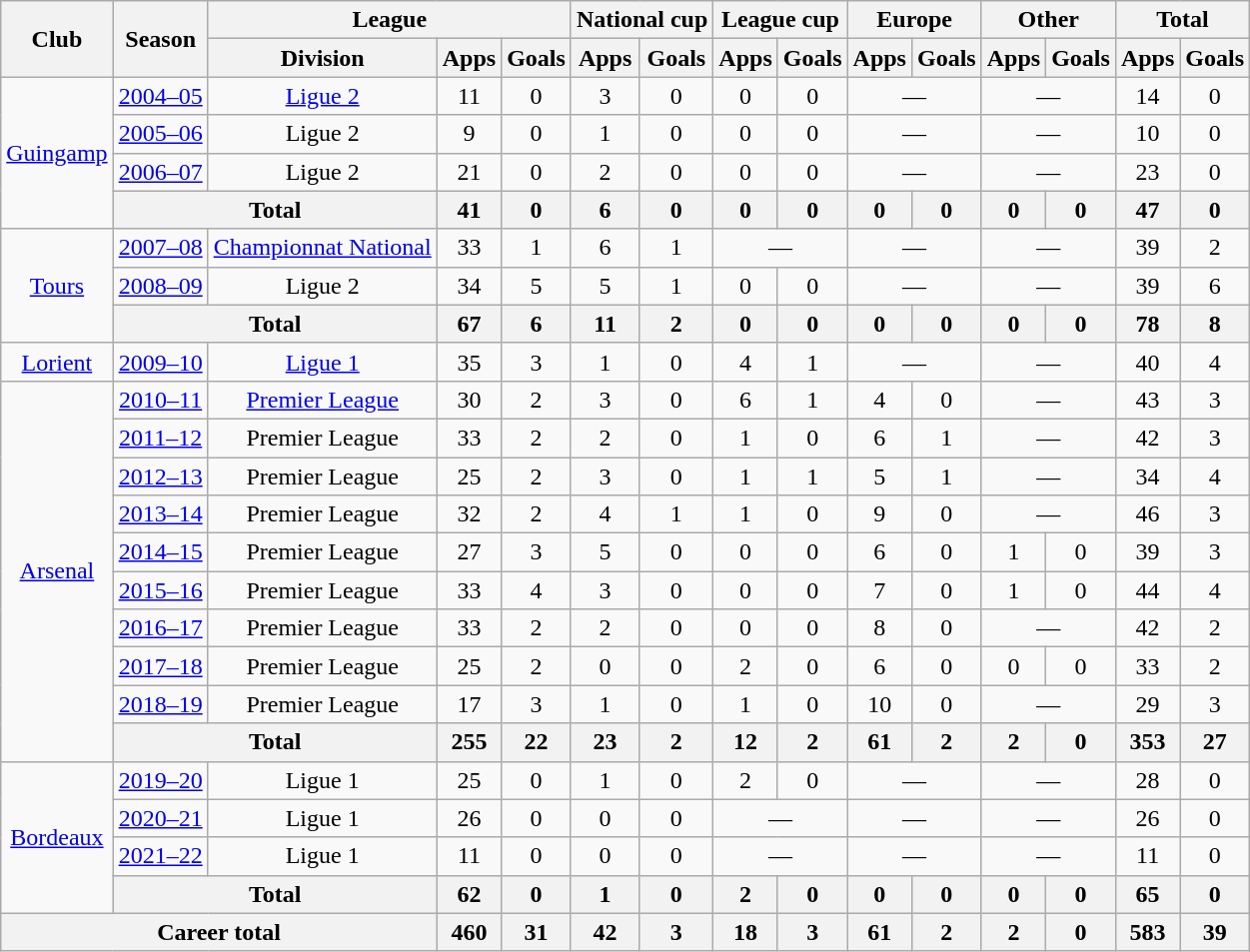<table class="wikitable" style="text-align:center">
<tr>
<th rowspan="2">Club</th>
<th rowspan="2">Season</th>
<th colspan="3">League</th>
<th colspan="2">National cup</th>
<th colspan="2">League cup</th>
<th colspan="2">Europe</th>
<th colspan="2">Other</th>
<th colspan="2">Total</th>
</tr>
<tr>
<th>Division</th>
<th>Apps</th>
<th>Goals</th>
<th>Apps</th>
<th>Goals</th>
<th>Apps</th>
<th>Goals</th>
<th>Apps</th>
<th>Goals</th>
<th>Apps</th>
<th>Goals</th>
<th>Apps</th>
<th>Goals</th>
</tr>
<tr>
<td rowspan="4"><a href='#'>Guingamp</a></td>
<td><a href='#'>2004–05</a></td>
<td><a href='#'>Ligue 2</a></td>
<td>11</td>
<td>0</td>
<td>3</td>
<td>0</td>
<td>0</td>
<td>0</td>
<td colspan="2">—</td>
<td colspan="2">—</td>
<td>14</td>
<td>0</td>
</tr>
<tr>
<td><a href='#'>2005–06</a></td>
<td>Ligue 2</td>
<td>9</td>
<td>0</td>
<td>1</td>
<td>0</td>
<td>0</td>
<td>0</td>
<td colspan="2">—</td>
<td colspan="2">—</td>
<td>10</td>
<td>0</td>
</tr>
<tr>
<td><a href='#'>2006–07</a></td>
<td>Ligue 2</td>
<td>21</td>
<td>0</td>
<td>2</td>
<td>0</td>
<td>0</td>
<td>0</td>
<td colspan="2">—</td>
<td colspan="2">—</td>
<td>23</td>
<td>0</td>
</tr>
<tr>
<th colspan="2">Total</th>
<th>41</th>
<th>0</th>
<th>6</th>
<th>0</th>
<th>0</th>
<th>0</th>
<th>0</th>
<th>0</th>
<th>0</th>
<th>0</th>
<th>47</th>
<th>0</th>
</tr>
<tr>
<td rowspan="3"><a href='#'>Tours</a></td>
<td><a href='#'>2007–08</a></td>
<td><a href='#'>Championnat National</a></td>
<td>33</td>
<td>1</td>
<td>6</td>
<td>1</td>
<td colspan="2">—</td>
<td colspan="2">—</td>
<td colspan="2">—</td>
<td>39</td>
<td>2</td>
</tr>
<tr>
<td><a href='#'>2008–09</a></td>
<td>Ligue 2</td>
<td>34</td>
<td>5</td>
<td>5</td>
<td>1</td>
<td>0</td>
<td>0</td>
<td colspan="2">—</td>
<td colspan="2">—</td>
<td>39</td>
<td>6</td>
</tr>
<tr>
<th colspan="2">Total</th>
<th>67</th>
<th>6</th>
<th>11</th>
<th>2</th>
<th>0</th>
<th>0</th>
<th>0</th>
<th>0</th>
<th>0</th>
<th>0</th>
<th>78</th>
<th>8</th>
</tr>
<tr>
<td><a href='#'>Lorient</a></td>
<td><a href='#'>2009–10</a></td>
<td><a href='#'>Ligue 1</a></td>
<td>35</td>
<td>3</td>
<td>1</td>
<td>0</td>
<td>4</td>
<td>1</td>
<td colspan="2">—</td>
<td colspan="2">—</td>
<td>40</td>
<td>4</td>
</tr>
<tr>
<td rowspan="10"><a href='#'>Arsenal</a></td>
<td><a href='#'>2010–11</a></td>
<td><a href='#'>Premier League</a></td>
<td>30</td>
<td>2</td>
<td>3</td>
<td>0</td>
<td>6</td>
<td>1</td>
<td>4</td>
<td>0</td>
<td colspan="2">—</td>
<td>43</td>
<td>3</td>
</tr>
<tr>
<td><a href='#'>2011–12</a></td>
<td>Premier League</td>
<td>33</td>
<td>2</td>
<td>2</td>
<td>0</td>
<td>1</td>
<td>0</td>
<td>6</td>
<td>1</td>
<td colspan="2">—</td>
<td>42</td>
<td>3</td>
</tr>
<tr>
<td><a href='#'>2012–13</a></td>
<td>Premier League</td>
<td>25</td>
<td>2</td>
<td>3</td>
<td>0</td>
<td>1</td>
<td>1</td>
<td>5</td>
<td>1</td>
<td colspan="2">—</td>
<td>34</td>
<td>4</td>
</tr>
<tr>
<td><a href='#'>2013–14</a></td>
<td>Premier League</td>
<td>32</td>
<td>2</td>
<td>4</td>
<td>1</td>
<td>1</td>
<td>0</td>
<td>9</td>
<td>0</td>
<td colspan="2">—</td>
<td>46</td>
<td>3</td>
</tr>
<tr>
<td><a href='#'>2014–15</a></td>
<td>Premier League</td>
<td>27</td>
<td>3</td>
<td>5</td>
<td>0</td>
<td>0</td>
<td>0</td>
<td>6</td>
<td>0</td>
<td>1</td>
<td>0</td>
<td>39</td>
<td>3</td>
</tr>
<tr>
<td><a href='#'>2015–16</a></td>
<td>Premier League</td>
<td>33</td>
<td>4</td>
<td>3</td>
<td>0</td>
<td>0</td>
<td>0</td>
<td>7</td>
<td>0</td>
<td>1</td>
<td>0</td>
<td>44</td>
<td>4</td>
</tr>
<tr>
<td><a href='#'>2016–17</a></td>
<td>Premier League</td>
<td>33</td>
<td>2</td>
<td>2</td>
<td>0</td>
<td>0</td>
<td>0</td>
<td>8</td>
<td>0</td>
<td colspan="2">—</td>
<td>42</td>
<td>2</td>
</tr>
<tr>
<td><a href='#'>2017–18</a></td>
<td>Premier League</td>
<td>25</td>
<td>2</td>
<td>0</td>
<td>0</td>
<td>2</td>
<td>0</td>
<td>6</td>
<td>0</td>
<td>0</td>
<td>0</td>
<td>33</td>
<td>2</td>
</tr>
<tr>
<td><a href='#'>2018–19</a></td>
<td>Premier League</td>
<td>17</td>
<td>3</td>
<td>1</td>
<td>0</td>
<td>1</td>
<td>0</td>
<td>10</td>
<td>0</td>
<td colspan="2">—</td>
<td>29</td>
<td>3</td>
</tr>
<tr>
<th colspan="2">Total</th>
<th>255</th>
<th>22</th>
<th>23</th>
<th>2</th>
<th>12</th>
<th>2</th>
<th>61</th>
<th>2</th>
<th>2</th>
<th>0</th>
<th>353</th>
<th>27</th>
</tr>
<tr>
<td rowspan="4"><a href='#'>Bordeaux</a></td>
<td><a href='#'>2019–20</a></td>
<td>Ligue 1</td>
<td>25</td>
<td>0</td>
<td>1</td>
<td>0</td>
<td>2</td>
<td>0</td>
<td colspan="2">—</td>
<td colspan="2">—</td>
<td>28</td>
<td>0</td>
</tr>
<tr>
<td><a href='#'>2020–21</a></td>
<td>Ligue 1</td>
<td>26</td>
<td>0</td>
<td>0</td>
<td>0</td>
<td colspan="2">—</td>
<td colspan="2">—</td>
<td colspan="2">—</td>
<td>26</td>
<td>0</td>
</tr>
<tr>
<td><a href='#'>2021–22</a></td>
<td>Ligue 1</td>
<td>11</td>
<td>0</td>
<td>0</td>
<td>0</td>
<td colspan="2">—</td>
<td colspan="2">—</td>
<td colspan="2">—</td>
<td>11</td>
<td>0</td>
</tr>
<tr>
<th colspan="2">Total</th>
<th>62</th>
<th>0</th>
<th>1</th>
<th>0</th>
<th>2</th>
<th>0</th>
<th>0</th>
<th>0</th>
<th>0</th>
<th>0</th>
<th>65</th>
<th>0</th>
</tr>
<tr>
<th colspan="3">Career total</th>
<th>460</th>
<th>31</th>
<th>42</th>
<th>3</th>
<th>18</th>
<th>3</th>
<th>61</th>
<th>2</th>
<th>2</th>
<th>0</th>
<th>583</th>
<th>39</th>
</tr>
</table>
